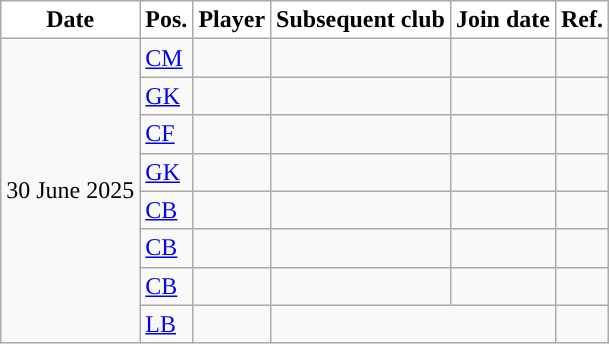<table class="wikitable plainrowheaders sortable">
<tr>
<th style="background:white; color:black; ">Date</th>
<th style="background:white; color:black; ">Pos.</th>
<th style="background:white; color:black; ">Player</th>
<th style="background:white; color:black; ">Subsequent club</th>
<th style="background:white; color:black; ">Join date</th>
<th style="background:white; color:black; ">Ref.</th>
</tr>
<tr>
<td rowspan="8">30 June 2025</td>
<td><a href='#'>CM</a></td>
<td></td>
<td></td>
<td></td>
<td></td>
</tr>
<tr>
<td><a href='#'>GK</a></td>
<td></td>
<td></td>
<td></td>
<td></td>
</tr>
<tr>
<td><a href='#'>CF</a></td>
<td></td>
<td></td>
<td></td>
<td></td>
</tr>
<tr>
<td><a href='#'>GK</a></td>
<td></td>
<td></td>
<td></td>
<td></td>
</tr>
<tr>
<td><a href='#'>CB</a></td>
<td></td>
<td></td>
<td></td>
<td></td>
</tr>
<tr>
<td><a href='#'>CB</a></td>
<td></td>
<td></td>
<td></td>
<td></td>
</tr>
<tr>
<td><a href='#'>CB</a></td>
<td></td>
<td></td>
<td></td>
<td></td>
</tr>
<tr>
<td><a href='#'>LB</a></td>
<td></td>
<td colspan="2"></td>
<td></td>
</tr>
</table>
